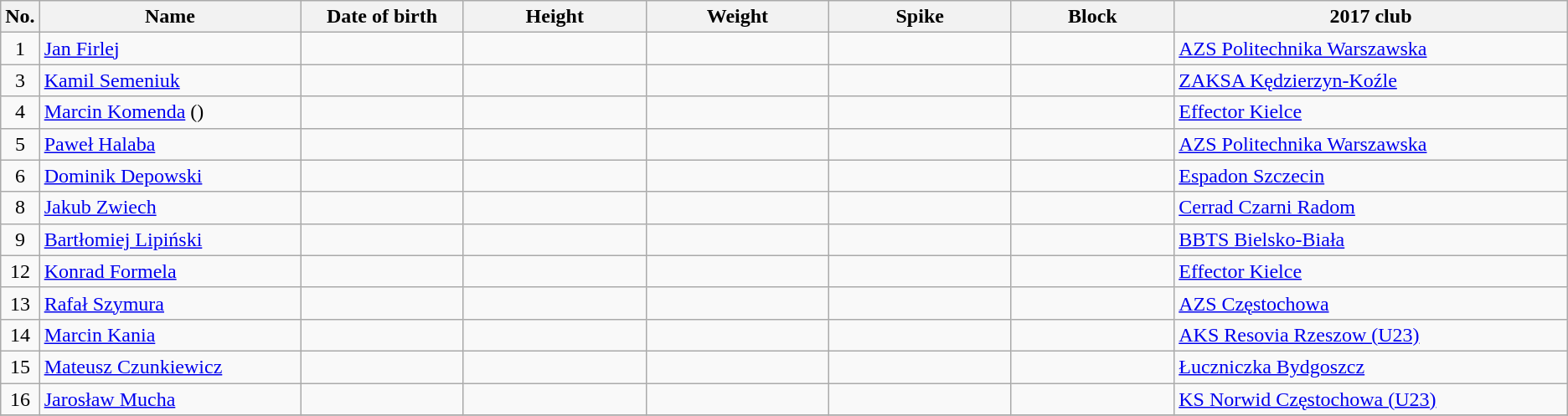<table class="wikitable sortable" style="font-size:100%; text-align:center;">
<tr>
<th>No.</th>
<th style="width:13em">Name</th>
<th style="width:8em">Date of birth</th>
<th style="width:9em">Height</th>
<th style="width:9em">Weight</th>
<th style="width:9em">Spike</th>
<th style="width:8em">Block</th>
<th style="width:20em">2017 club</th>
</tr>
<tr>
<td>1</td>
<td align=left><a href='#'>Jan Firlej</a></td>
<td align=right></td>
<td></td>
<td></td>
<td></td>
<td></td>
<td align=left> <a href='#'>AZS Politechnika Warszawska</a></td>
</tr>
<tr>
<td>3</td>
<td align=left><a href='#'>Kamil Semeniuk</a></td>
<td align=right></td>
<td></td>
<td></td>
<td></td>
<td></td>
<td align=left> <a href='#'>ZAKSA Kędzierzyn-Koźle</a></td>
</tr>
<tr>
<td>4</td>
<td align=left><a href='#'>Marcin Komenda</a> ()</td>
<td align=right></td>
<td></td>
<td></td>
<td></td>
<td></td>
<td align=left> <a href='#'>Effector Kielce</a></td>
</tr>
<tr>
<td>5</td>
<td align=left><a href='#'>Paweł Halaba</a></td>
<td align=right></td>
<td></td>
<td></td>
<td></td>
<td></td>
<td align=left> <a href='#'>AZS Politechnika Warszawska</a></td>
</tr>
<tr>
<td>6</td>
<td align=left><a href='#'>Dominik Depowski</a></td>
<td align=right></td>
<td></td>
<td></td>
<td></td>
<td></td>
<td align=left> <a href='#'>Espadon Szczecin</a></td>
</tr>
<tr>
<td>8</td>
<td align=left><a href='#'>Jakub Zwiech</a></td>
<td align=right></td>
<td></td>
<td></td>
<td></td>
<td></td>
<td align=left> <a href='#'>Cerrad Czarni Radom</a></td>
</tr>
<tr>
<td>9</td>
<td align=left><a href='#'>Bartłomiej Lipiński</a></td>
<td align=right></td>
<td></td>
<td></td>
<td></td>
<td></td>
<td align=left> <a href='#'>BBTS Bielsko-Biała</a></td>
</tr>
<tr>
<td>12</td>
<td align=left><a href='#'>Konrad Formela</a></td>
<td align=right></td>
<td></td>
<td></td>
<td></td>
<td></td>
<td align=left> <a href='#'>Effector Kielce</a></td>
</tr>
<tr>
<td>13</td>
<td align=left><a href='#'>Rafał Szymura</a></td>
<td align=right></td>
<td></td>
<td></td>
<td></td>
<td></td>
<td align=left> <a href='#'>AZS Częstochowa</a></td>
</tr>
<tr>
<td>14</td>
<td align=left><a href='#'>Marcin Kania</a></td>
<td align=right></td>
<td></td>
<td></td>
<td></td>
<td></td>
<td align=left> <a href='#'>AKS Resovia Rzeszow (U23)</a></td>
</tr>
<tr>
<td>15</td>
<td align=left><a href='#'>Mateusz Czunkiewicz</a></td>
<td align=right></td>
<td></td>
<td></td>
<td></td>
<td></td>
<td align=left> <a href='#'>Łuczniczka Bydgoszcz</a></td>
</tr>
<tr>
<td>16</td>
<td align=left><a href='#'>Jarosław Mucha</a></td>
<td align=right></td>
<td></td>
<td></td>
<td></td>
<td></td>
<td align=left> <a href='#'>KS Norwid Częstochowa (U23)</a></td>
</tr>
<tr>
</tr>
</table>
